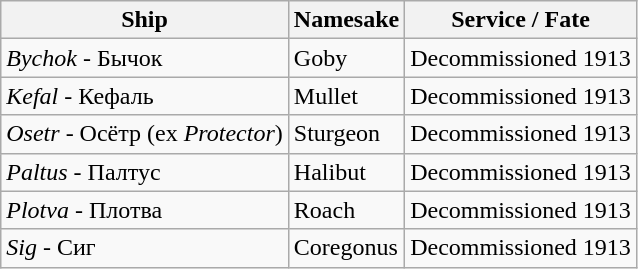<table class="wikitable" border="1">
<tr>
<th>Ship</th>
<th>Namesake</th>
<th>Service / Fate</th>
</tr>
<tr>
<td><em>Bychok</em> - Бычок</td>
<td>Goby</td>
<td>Decommissioned 1913</td>
</tr>
<tr>
<td><em>Kefal</em> - Кефаль</td>
<td>Mullet</td>
<td>Decommissioned 1913</td>
</tr>
<tr>
<td><em>Osetr</em> - Осётр (ex <em>Protector</em>)</td>
<td>Sturgeon</td>
<td>Decommissioned 1913</td>
</tr>
<tr>
<td><em>Paltus</em> - Палтус</td>
<td>Halibut</td>
<td>Decommissioned 1913</td>
</tr>
<tr>
<td><em>Plotva</em> - Плотва</td>
<td>Roach</td>
<td>Decommissioned 1913</td>
</tr>
<tr>
<td><em>Sig</em> - Сиг</td>
<td>Coregonus</td>
<td>Decommissioned 1913</td>
</tr>
</table>
